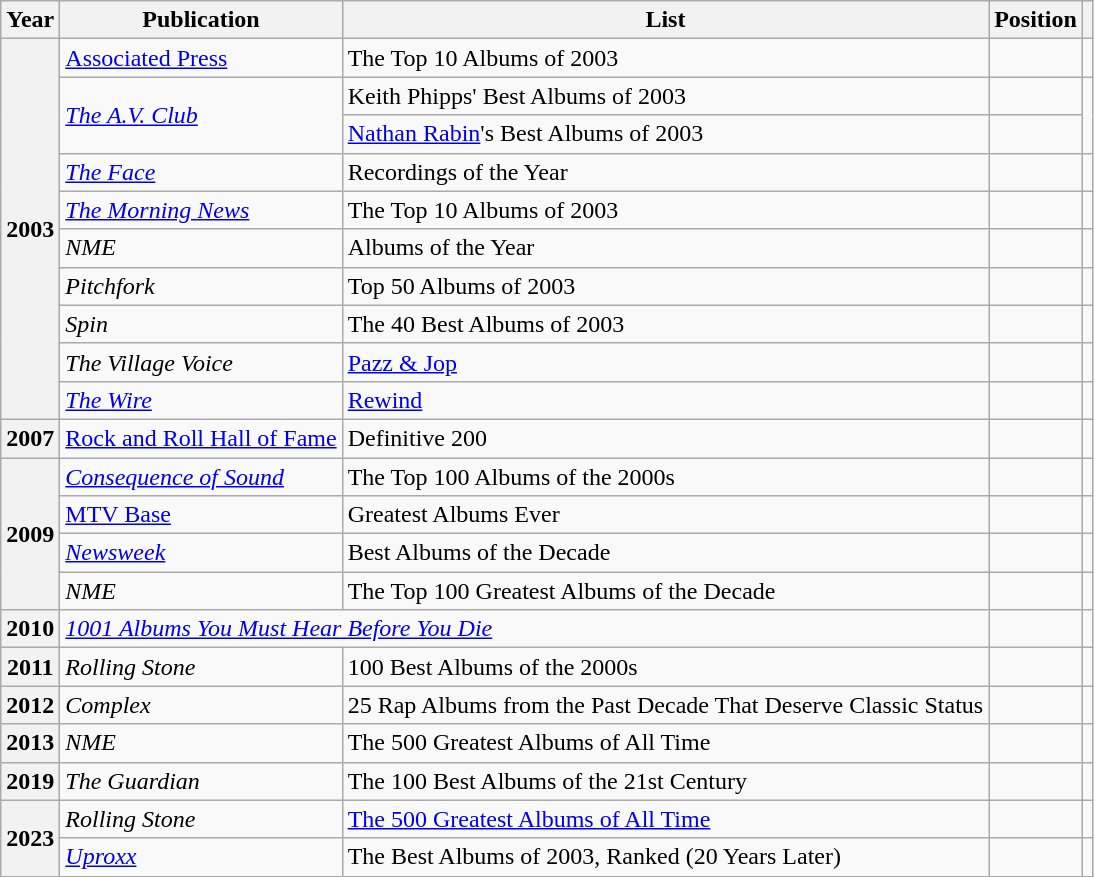<table class="wikitable sortable plainrowheaders">
<tr>
<th scope="col">Year</th>
<th scope="col">Publication</th>
<th scope="col">List</th>
<th scope="col">Position</th>
<th scope="col"></th>
</tr>
<tr>
<th scope="row" rowspan="10">2003</th>
<td><a href='#'>Associated Press</a></td>
<td>The Top 10 Albums of 2003</td>
<td></td>
<td></td>
</tr>
<tr>
<td rowspan="2"><em><a href='#'>The A.V. Club</a></em></td>
<td>Keith Phipps' Best Albums of 2003</td>
<td></td>
<td rowspan="2"></td>
</tr>
<tr>
<td><a href='#'>Nathan Rabin</a>'s Best Albums of 2003</td>
<td></td>
</tr>
<tr>
<td><em><a href='#'>The Face</a></em></td>
<td>Recordings of the Year</td>
<td></td>
<td></td>
</tr>
<tr>
<td><em><a href='#'>The Morning News</a></em></td>
<td>The Top 10 Albums of 2003</td>
<td></td>
<td></td>
</tr>
<tr>
<td><em>NME</em></td>
<td>Albums of the Year</td>
<td></td>
<td></td>
</tr>
<tr>
<td><em>Pitchfork</em></td>
<td>Top 50 Albums of 2003</td>
<td></td>
<td></td>
</tr>
<tr>
<td><em>Spin</em></td>
<td>The 40 Best Albums of 2003</td>
<td></td>
<td></td>
</tr>
<tr>
<td><em>The Village Voice</em></td>
<td><a href='#'>Pazz & Jop</a></td>
<td></td>
<td></td>
</tr>
<tr>
<td><em><a href='#'>The Wire</a></em></td>
<td><a href='#'>Rewind</a></td>
<td></td>
<td></td>
</tr>
<tr>
<th scope="row">2007</th>
<td><a href='#'>Rock and Roll Hall of Fame</a></td>
<td>Definitive 200</td>
<td></td>
<td></td>
</tr>
<tr>
<th scope="row" rowspan="4">2009</th>
<td><em><a href='#'>Consequence of Sound</a></em></td>
<td>The Top 100 Albums of the 2000s</td>
<td></td>
<td></td>
</tr>
<tr>
<td><a href='#'>MTV Base</a></td>
<td>Greatest Albums Ever</td>
<td></td>
<td></td>
</tr>
<tr>
<td><em><a href='#'>Newsweek</a></em></td>
<td>Best Albums of the Decade</td>
<td></td>
<td></td>
</tr>
<tr>
<td><em>NME</em></td>
<td>The Top 100 Greatest Albums of the Decade</td>
<td></td>
<td></td>
</tr>
<tr>
<th scope="row">2010</th>
<td colspan="2"><em><a href='#'>1001 Albums You Must Hear Before You Die</a></em></td>
<td></td>
<td></td>
</tr>
<tr>
<th scope="row">2011</th>
<td><em>Rolling Stone</em></td>
<td>100 Best Albums of the 2000s</td>
<td></td>
<td></td>
</tr>
<tr>
<th scope="row">2012</th>
<td><em>Complex</em></td>
<td>25 Rap Albums from the Past Decade That Deserve Classic Status</td>
<td></td>
<td></td>
</tr>
<tr>
<th scope="row">2013</th>
<td><em>NME</em></td>
<td>The 500 Greatest Albums of All Time</td>
<td></td>
<td></td>
</tr>
<tr>
<th scope="row">2019</th>
<td><em>The Guardian</em></td>
<td>The 100 Best Albums of the 21st Century</td>
<td></td>
<td></td>
</tr>
<tr>
<th scope="row" rowspan="2">2023</th>
<td><em>Rolling Stone</em></td>
<td><a href='#'>The 500 Greatest Albums of All Time</a></td>
<td></td>
<td></td>
</tr>
<tr>
<td><em><a href='#'>Uproxx</a></em></td>
<td>The Best Albums of 2003, Ranked (20 Years Later)</td>
<td></td>
<td></td>
</tr>
</table>
